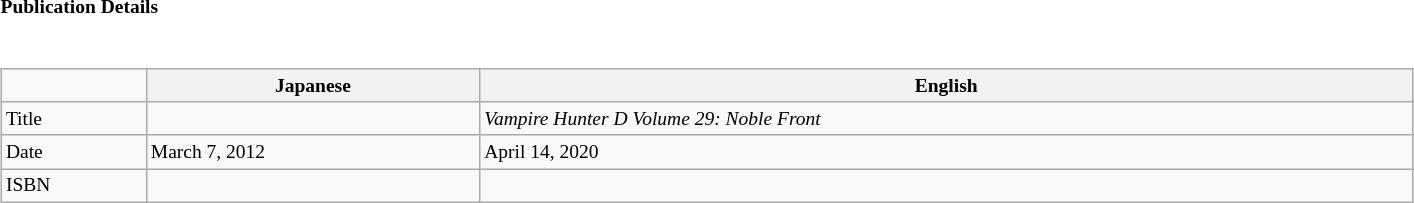<table class="collapsible collapsed" border="0" style="width:75%; font-size:small;">
<tr>
<th style="width:20em; text-align:left">Publication Details</th>
<th></th>
</tr>
<tr>
<td colspan="2"><br><table class="wikitable" style="width:100%; font-size:small;  margin-right:-1em;">
<tr>
<td></td>
<th>Japanese</th>
<th>English</th>
</tr>
<tr>
<td>Title</td>
<td> </td>
<td> <em>Vampire Hunter D Volume 29: Noble Front</em></td>
</tr>
<tr>
<td>Date</td>
<td> March 7, 2012</td>
<td> April 14, 2020</td>
</tr>
<tr>
<td>ISBN</td>
<td> </td>
<td> </td>
</tr>
</table>
</td>
</tr>
</table>
